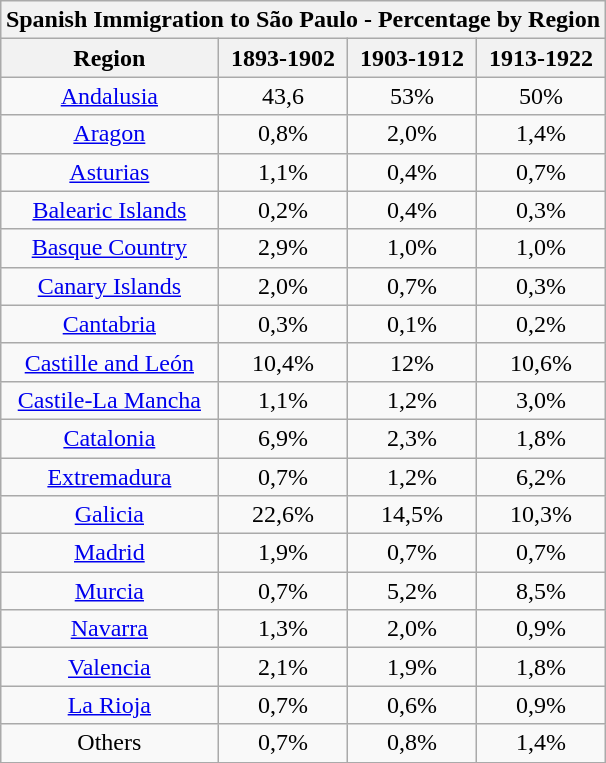<table class="wikitable" style="text-align:center; margin:auto;">
<tr>
<th colspan="4">Spanish Immigration to São Paulo - Percentage by Region</th>
</tr>
<tr>
<th>Region</th>
<th>1893-1902</th>
<th>1903-1912</th>
<th>1913-1922</th>
</tr>
<tr>
<td><a href='#'>Andalusia</a></td>
<td>43,6</td>
<td>53%</td>
<td>50%</td>
</tr>
<tr>
<td><a href='#'>Aragon</a></td>
<td>0,8%</td>
<td>2,0%</td>
<td>1,4%</td>
</tr>
<tr>
<td><a href='#'>Asturias</a></td>
<td>1,1%</td>
<td>0,4%</td>
<td>0,7%</td>
</tr>
<tr>
<td><a href='#'>Balearic Islands</a></td>
<td>0,2%</td>
<td>0,4%</td>
<td>0,3%</td>
</tr>
<tr>
<td><a href='#'>Basque Country</a></td>
<td>2,9%</td>
<td>1,0%</td>
<td>1,0%</td>
</tr>
<tr>
<td><a href='#'>Canary Islands</a></td>
<td>2,0%</td>
<td>0,7%</td>
<td>0,3%</td>
</tr>
<tr>
<td><a href='#'>Cantabria</a></td>
<td>0,3%</td>
<td>0,1%</td>
<td>0,2%</td>
</tr>
<tr>
<td><a href='#'>Castille and León</a></td>
<td>10,4%</td>
<td>12%</td>
<td>10,6%</td>
</tr>
<tr>
<td><a href='#'>Castile-La Mancha</a></td>
<td>1,1%</td>
<td>1,2%</td>
<td>3,0%</td>
</tr>
<tr>
<td><a href='#'>Catalonia</a></td>
<td>6,9%</td>
<td>2,3%</td>
<td>1,8%</td>
</tr>
<tr>
<td><a href='#'>Extremadura</a></td>
<td>0,7%</td>
<td>1,2%</td>
<td>6,2%</td>
</tr>
<tr>
<td><a href='#'>Galicia</a></td>
<td>22,6%</td>
<td>14,5%</td>
<td>10,3%</td>
</tr>
<tr>
<td><a href='#'>Madrid</a></td>
<td>1,9%</td>
<td>0,7%</td>
<td>0,7%</td>
</tr>
<tr>
<td><a href='#'>Murcia</a></td>
<td>0,7%</td>
<td>5,2%</td>
<td>8,5%</td>
</tr>
<tr>
<td><a href='#'>Navarra</a></td>
<td>1,3%</td>
<td>2,0%</td>
<td>0,9%</td>
</tr>
<tr>
<td><a href='#'>Valencia</a></td>
<td>2,1%</td>
<td>1,9%</td>
<td>1,8%</td>
</tr>
<tr>
<td><a href='#'>La Rioja</a></td>
<td>0,7%</td>
<td>0,6%</td>
<td>0,9%</td>
</tr>
<tr>
<td>Others</td>
<td>0,7%</td>
<td>0,8%</td>
<td>1,4%</td>
</tr>
</table>
